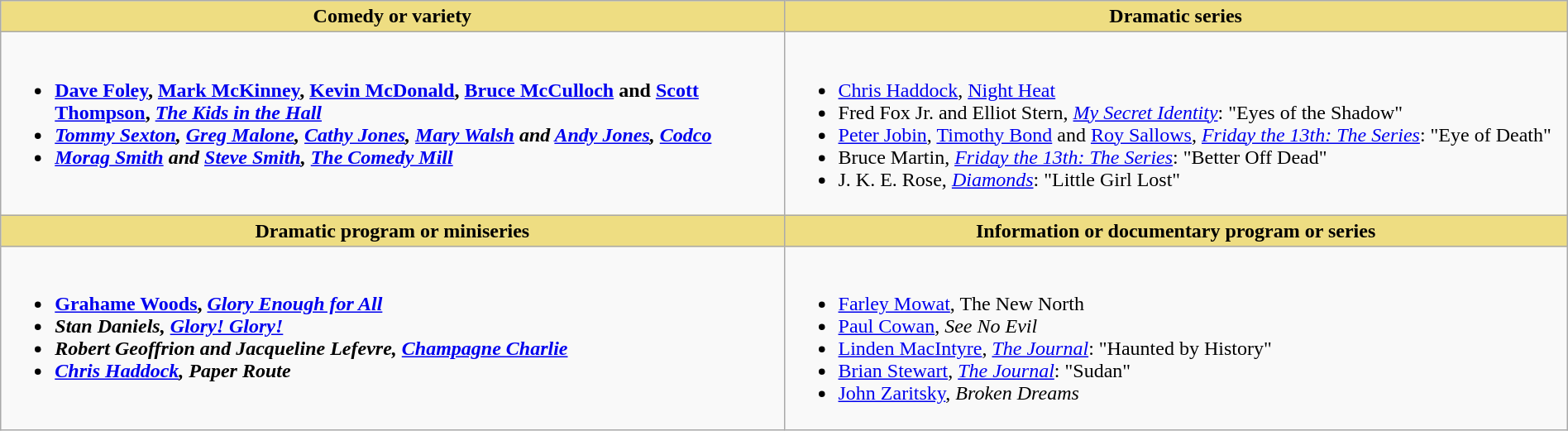<table class=wikitable width="100%">
<tr>
<th style="background:#EEDD82; width:50%">Comedy or variety</th>
<th style="background:#EEDD82; width:50%">Dramatic series</th>
</tr>
<tr>
<td valign="top"><br><ul><li> <strong> <a href='#'>Dave Foley</a>, <a href='#'>Mark McKinney</a>, <a href='#'>Kevin McDonald</a>, <a href='#'>Bruce McCulloch</a> and <a href='#'>Scott Thompson</a>, <em><a href='#'>The Kids in the Hall</a><strong><em></li><li><a href='#'>Tommy Sexton</a>, <a href='#'>Greg Malone</a>, <a href='#'>Cathy Jones</a>, <a href='#'>Mary Walsh</a> and <a href='#'>Andy Jones</a>, </em><a href='#'>Codco</a><em></li><li><a href='#'>Morag Smith</a> and <a href='#'>Steve Smith</a>, </em><a href='#'>The Comedy Mill</a><em></li></ul></td>
<td valign="top"><br><ul><li> </strong><a href='#'>Chris Haddock</a>, </em><a href='#'>Night Heat</a></em></strong></li><li>Fred Fox Jr. and Elliot Stern, <em><a href='#'>My Secret Identity</a></em>: "Eyes of the Shadow"</li><li><a href='#'>Peter Jobin</a>, <a href='#'>Timothy Bond</a> and <a href='#'>Roy Sallows</a>, <em><a href='#'>Friday the 13th: The Series</a></em>: "Eye of Death"</li><li>Bruce Martin, <em><a href='#'>Friday the 13th: The Series</a></em>: "Better Off Dead"</li><li>J. K. E. Rose, <em><a href='#'>Diamonds</a></em>: "Little Girl Lost"</li></ul></td>
</tr>
<tr>
<th style="background:#EEDD82; width:50%">Dramatic program or miniseries</th>
<th style="background:#EEDD82; width:50%">Information or documentary program or series</th>
</tr>
<tr>
<td valign="top"><br><ul><li> <strong><a href='#'>Grahame Woods</a>, <em><a href='#'>Glory Enough for All</a><strong><em></li><li>Stan Daniels, </em><a href='#'>Glory! Glory!</a><em></li><li>Robert Geoffrion and Jacqueline Lefevre, </em><a href='#'>Champagne Charlie</a><em></li><li><a href='#'>Chris Haddock</a>, </em>Paper Route<em></li></ul></td>
<td valign="top"><br><ul><li> </strong><a href='#'>Farley Mowat</a>, </em>The New North</em></strong></li><li><a href='#'>Paul Cowan</a>, <em>See No Evil</em></li><li><a href='#'>Linden MacIntyre</a>, <em><a href='#'>The Journal</a></em>: "Haunted by History"</li><li><a href='#'>Brian Stewart</a>, <em><a href='#'>The Journal</a></em>: "Sudan"</li><li><a href='#'>John Zaritsky</a>, <em>Broken Dreams</em></li></ul></td>
</tr>
</table>
